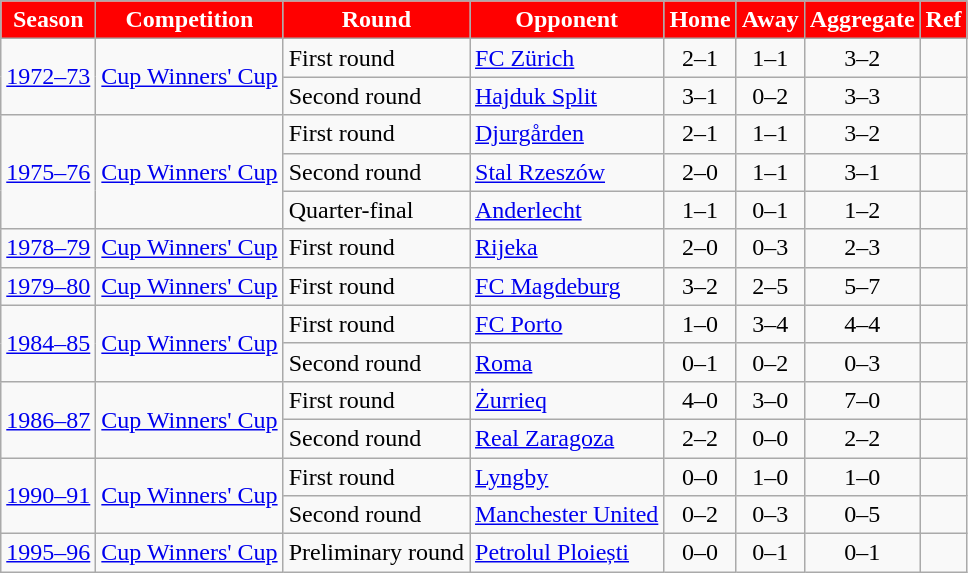<table class="wikitable">
<tr>
<th style="background:red;color:white">Season</th>
<th style="background:red;color:white">Competition</th>
<th style="background:red;color:white">Round</th>
<th style="background:red;color:white">Opponent</th>
<th style="background:red;color:white">Home</th>
<th style="background:red;color:white">Away</th>
<th style="background:red;color:white">Aggregate</th>
<th style="background:red;color:white">Ref</th>
</tr>
<tr>
<td rowspan=2><a href='#'>1972–73</a></td>
<td rowspan=2><a href='#'>Cup Winners' Cup</a></td>
<td>First round</td>
<td> <a href='#'>FC Zürich</a></td>
<td style="text-align:center;">2–1</td>
<td style="text-align:center;">1–1</td>
<td style="text-align:center;">3–2</td>
<td></td>
</tr>
<tr>
<td>Second round</td>
<td> <a href='#'>Hajduk Split</a></td>
<td style="text-align:center;">3–1</td>
<td style="text-align:center;">0–2</td>
<td style="text-align:center;">3–3</td>
<td></td>
</tr>
<tr>
<td rowspan=3><a href='#'>1975–76</a></td>
<td rowspan=3><a href='#'>Cup Winners' Cup</a></td>
<td>First round</td>
<td> <a href='#'>Djurgården</a></td>
<td style="text-align:center;">2–1</td>
<td style="text-align:center;">1–1</td>
<td style="text-align:center;">3–2</td>
<td></td>
</tr>
<tr>
<td>Second round</td>
<td> <a href='#'>Stal Rzeszów</a></td>
<td style="text-align:center;">2–0</td>
<td style="text-align:center;">1–1</td>
<td style="text-align:center;">3–1</td>
<td></td>
</tr>
<tr>
<td>Quarter-final</td>
<td> <a href='#'>Anderlecht</a></td>
<td style="text-align:center;">1–1</td>
<td style="text-align:center;">0–1</td>
<td style="text-align:center;">1–2</td>
<td></td>
</tr>
<tr>
<td><a href='#'>1978–79</a></td>
<td><a href='#'>Cup Winners' Cup</a></td>
<td>First round</td>
<td> <a href='#'>Rijeka</a></td>
<td style="text-align:center;">2–0</td>
<td style="text-align:center;">0–3</td>
<td style="text-align:center;">2–3</td>
<td></td>
</tr>
<tr>
<td><a href='#'>1979–80</a></td>
<td><a href='#'>Cup Winners' Cup</a></td>
<td>First round</td>
<td> <a href='#'>FC Magdeburg</a></td>
<td style="text-align:center;">3–2</td>
<td style="text-align:center;">2–5</td>
<td style="text-align:center;">5–7</td>
<td></td>
</tr>
<tr>
<td rowspan=2><a href='#'>1984–85</a></td>
<td rowspan=2><a href='#'>Cup Winners' Cup</a></td>
<td>First round</td>
<td> <a href='#'>FC Porto</a></td>
<td style="text-align:center;">1–0</td>
<td style="text-align:center;">3–4</td>
<td style="text-align:center;">4–4</td>
<td></td>
</tr>
<tr>
<td>Second round</td>
<td> <a href='#'>Roma</a></td>
<td style="text-align:center;">0–1</td>
<td style="text-align:center;">0–2</td>
<td style="text-align:center;">0–3</td>
<td></td>
</tr>
<tr>
<td rowspan=2><a href='#'>1986–87</a></td>
<td rowspan=2><a href='#'>Cup Winners' Cup</a></td>
<td>First round</td>
<td> <a href='#'>Żurrieq</a></td>
<td style="text-align:center;">4–0</td>
<td style="text-align:center;">3–0</td>
<td style="text-align:center;">7–0</td>
<td></td>
</tr>
<tr>
<td>Second round</td>
<td> <a href='#'>Real Zaragoza</a></td>
<td style="text-align:center;">2–2</td>
<td style="text-align:center;">0–0</td>
<td style="text-align:center;">2–2</td>
<td></td>
</tr>
<tr>
<td rowspan=2><a href='#'>1990–91</a></td>
<td rowspan=2><a href='#'>Cup Winners' Cup</a></td>
<td>First round</td>
<td> <a href='#'>Lyngby</a></td>
<td style="text-align:center;">0–0</td>
<td style="text-align:center;">1–0</td>
<td style="text-align:center;">1–0</td>
<td></td>
</tr>
<tr>
<td>Second round</td>
<td> <a href='#'>Manchester United</a></td>
<td style="text-align:center;">0–2</td>
<td style="text-align:center;">0–3</td>
<td style="text-align:center;">0–5</td>
<td></td>
</tr>
<tr>
<td><a href='#'>1995–96</a></td>
<td><a href='#'>Cup Winners' Cup</a></td>
<td>Preliminary round</td>
<td> <a href='#'>Petrolul Ploiești</a></td>
<td style="text-align:center;">0–0</td>
<td style="text-align:center;">0–1</td>
<td style="text-align:center;">0–1</td>
<td></td>
</tr>
</table>
